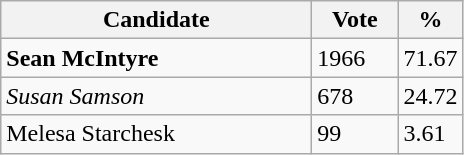<table class="wikitable">
<tr>
<th bgcolor="#DDDDFF" width="200px">Candidate</th>
<th bgcolor="#DDDDFF" width="50px">Vote</th>
<th bgcolor="#DDDDFF" width="30px">%</th>
</tr>
<tr>
<td><strong>Sean McIntyre</strong></td>
<td>1966</td>
<td>71.67</td>
</tr>
<tr>
<td><em>Susan Samson</em></td>
<td>678</td>
<td>24.72</td>
</tr>
<tr>
<td>Melesa Starchesk</td>
<td>99</td>
<td>3.61</td>
</tr>
</table>
